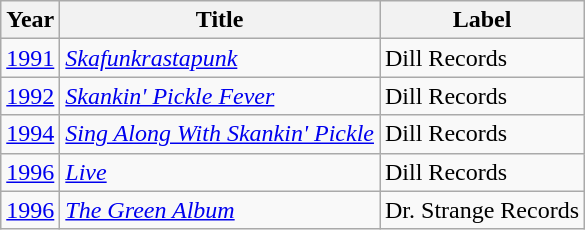<table class="wikitable">
<tr>
<th>Year</th>
<th>Title</th>
<th>Label</th>
</tr>
<tr>
<td><a href='#'>1991</a></td>
<td><em><a href='#'>Skafunkrastapunk</a></em></td>
<td>Dill Records</td>
</tr>
<tr>
<td><a href='#'>1992</a></td>
<td><em><a href='#'>Skankin' Pickle Fever</a></em></td>
<td>Dill Records</td>
</tr>
<tr>
<td><a href='#'>1994</a></td>
<td><em><a href='#'>Sing Along With Skankin' Pickle</a></em></td>
<td>Dill Records</td>
</tr>
<tr>
<td><a href='#'>1996</a></td>
<td><em><a href='#'>Live</a></em></td>
<td>Dill Records</td>
</tr>
<tr>
<td><a href='#'>1996</a></td>
<td><em><a href='#'>The Green Album</a></em></td>
<td>Dr. Strange Records</td>
</tr>
</table>
